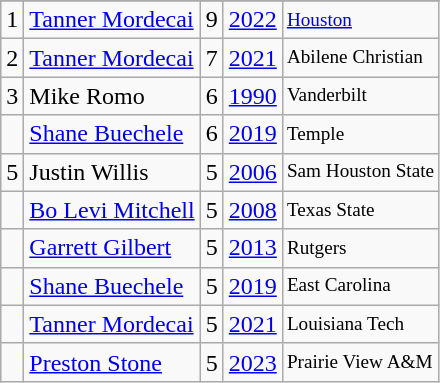<table class="wikitable">
<tr>
</tr>
<tr>
<td>1</td>
<td><a href='#'>Tanner Mordecai</a></td>
<td>9</td>
<td><a href='#'>2022</a></td>
<td style="font-size:80%;"><a href='#'>Houston</a></td>
</tr>
<tr>
<td>2</td>
<td><a href='#'>Tanner Mordecai</a></td>
<td>7</td>
<td><a href='#'>2021</a></td>
<td style="font-size:80%;">Abilene Christian</td>
</tr>
<tr>
<td>3</td>
<td>Mike Romo</td>
<td>6</td>
<td><a href='#'>1990</a></td>
<td style="font-size:80%;">Vanderbilt</td>
</tr>
<tr>
<td></td>
<td><a href='#'>Shane Buechele</a></td>
<td>6</td>
<td><a href='#'>2019</a></td>
<td style="font-size:80%;">Temple</td>
</tr>
<tr>
<td>5</td>
<td>Justin Willis</td>
<td>5</td>
<td><a href='#'>2006</a></td>
<td style="font-size:80%;">Sam Houston State</td>
</tr>
<tr>
<td></td>
<td><a href='#'>Bo Levi Mitchell</a></td>
<td>5</td>
<td><a href='#'>2008</a></td>
<td style="font-size:80%;">Texas State</td>
</tr>
<tr>
<td></td>
<td><a href='#'>Garrett Gilbert</a></td>
<td>5</td>
<td><a href='#'>2013</a></td>
<td style="font-size:80%;">Rutgers</td>
</tr>
<tr>
<td></td>
<td><a href='#'>Shane Buechele</a></td>
<td>5</td>
<td><a href='#'>2019</a></td>
<td style="font-size:80%;">East Carolina</td>
</tr>
<tr>
<td></td>
<td><a href='#'>Tanner Mordecai</a></td>
<td>5</td>
<td><a href='#'>2021</a></td>
<td style="font-size:80%;">Louisiana Tech</td>
</tr>
<tr>
<td></td>
<td><a href='#'>Preston Stone</a></td>
<td>5</td>
<td><a href='#'>2023</a></td>
<td style="font-size:80%;">Prairie View A&M</td>
</tr>
</table>
